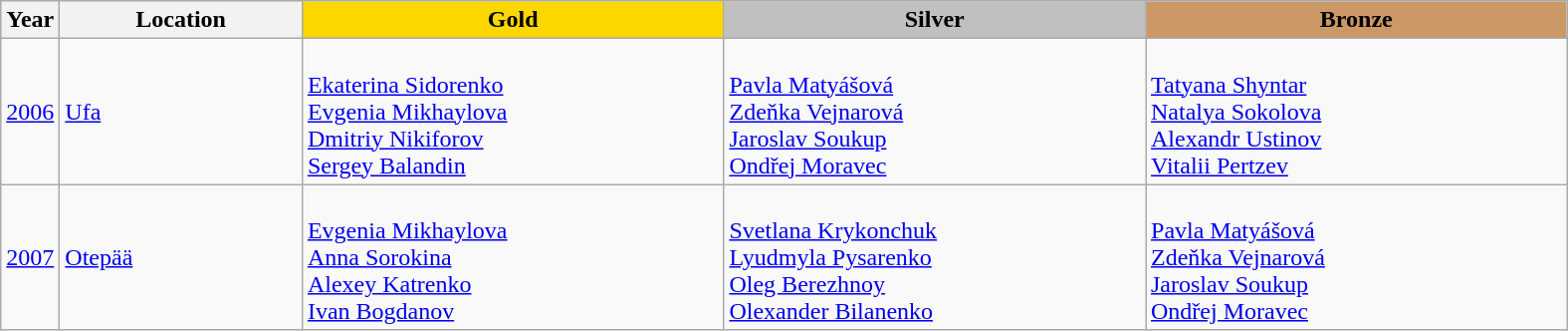<table class="wikitable">
<tr>
<th>Year</th>
<th width="155">Location</th>
<th style="background:gold" width="275">Gold</th>
<th style="background:silver" width="275">Silver</th>
<th style="background:#cc9966" width="275">Bronze</th>
</tr>
<tr>
<td><a href='#'>2006</a></td>
<td> <a href='#'>Ufa</a></td>
<td><br><a href='#'>Ekaterina Sidorenko</a><br><a href='#'>Evgenia Mikhaylova</a><br><a href='#'>Dmitriy Nikiforov</a><br><a href='#'>Sergey Balandin</a></td>
<td><br><a href='#'>Pavla Matyášová</a><br><a href='#'>Zdeňka Vejnarová</a><br><a href='#'>Jaroslav Soukup</a><br><a href='#'>Ondřej Moravec</a></td>
<td><br><a href='#'>Tatyana Shyntar</a><br><a href='#'>Natalya Sokolova</a><br><a href='#'>Alexandr Ustinov</a><br><a href='#'>Vitalii Pertzev</a></td>
</tr>
<tr>
<td><a href='#'>2007</a></td>
<td> <a href='#'>Otepää</a></td>
<td><br><a href='#'>Evgenia Mikhaylova</a><br><a href='#'>Anna Sorokina</a><br><a href='#'>Alexey Katrenko</a><br><a href='#'>Ivan Bogdanov</a></td>
<td><br><a href='#'>Svetlana Krykonchuk</a><br><a href='#'>Lyudmyla Pysarenko</a><br><a href='#'>Oleg Berezhnoy</a><br><a href='#'>Olexander Bilanenko</a></td>
<td><br><a href='#'>Pavla Matyášová</a><br><a href='#'>Zdeňka Vejnarová</a><br><a href='#'>Jaroslav Soukup</a><br><a href='#'>Ondřej Moravec</a></td>
</tr>
</table>
